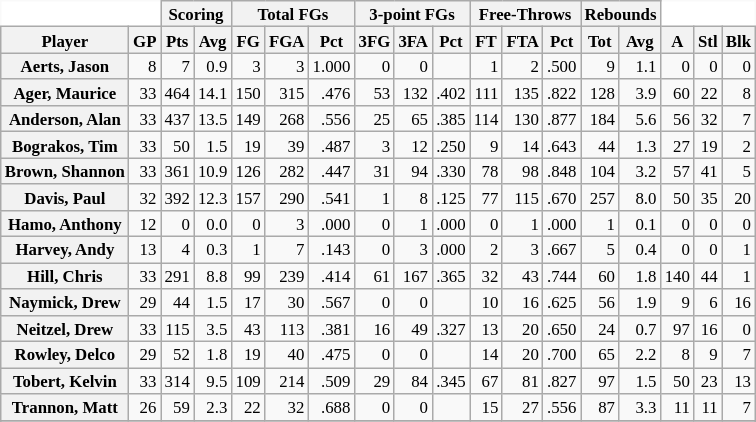<table class="wikitable sortable" border="1" style="font-size:70%;">
<tr>
<th colspan="2" style="border-top-style:hidden; border-left-style:hidden; background: white;"></th>
<th colspan="2" style=>Scoring</th>
<th colspan="3" style=>Total FGs</th>
<th colspan="3" style=>3-point FGs</th>
<th colspan="3" style=>Free-Throws</th>
<th colspan="2" style=>Rebounds</th>
<th colspan="4" style="border-top-style:hidden; border-right-style:hidden; background: white;"></th>
</tr>
<tr>
<th scope="col" style=>Player</th>
<th scope="col" style=>GP</th>
<th scope="col" style=>Pts</th>
<th scope="col" style=>Avg</th>
<th scope="col" style=>FG</th>
<th scope="col" style=>FGA</th>
<th scope="col" style=>Pct</th>
<th scope="col" style=>3FG</th>
<th scope="col" style=>3FA</th>
<th scope="col" style=>Pct</th>
<th scope="col" style=>FT</th>
<th scope="col" style=>FTA</th>
<th scope="col" style=>Pct</th>
<th scope="col" style=>Tot</th>
<th scope="col" style=>Avg</th>
<th scope="col" style=>A</th>
<th scope="col" style=>Stl</th>
<th scope="col" style=>Blk</th>
</tr>
<tr>
<th style=white-space:nowrap>Aerts, Jason</th>
<td align="right">8</td>
<td align="right">7</td>
<td align="right">0.9</td>
<td align="right">3</td>
<td align="right">3</td>
<td align="right">1.000</td>
<td align="right">0</td>
<td align="right">0</td>
<td align="right"></td>
<td align="right">1</td>
<td align="right">2</td>
<td align="right">.500</td>
<td align="right">9</td>
<td align="right">1.1</td>
<td align="right">0</td>
<td align="right">0</td>
<td align="right">0</td>
</tr>
<tr>
<th style=white-space:nowrap>Ager, Maurice</th>
<td align="right">33</td>
<td align="right">464</td>
<td align="right">14.1</td>
<td align="right">150</td>
<td align="right">315</td>
<td align="right">.476</td>
<td align="right">53</td>
<td align="right">132</td>
<td align="right">.402</td>
<td align="right">111</td>
<td align="right">135</td>
<td align="right">.822</td>
<td align="right">128</td>
<td align="right">3.9</td>
<td align="right">60</td>
<td align="right">22</td>
<td align="right">8</td>
</tr>
<tr>
<th style=white-space:nowrap>Anderson, Alan</th>
<td align="right">33</td>
<td align="right">437</td>
<td align="right">13.5</td>
<td align="right">149</td>
<td align="right">268</td>
<td align="right">.556</td>
<td align="right">25</td>
<td align="right">65</td>
<td align="right">.385</td>
<td align="right">114</td>
<td align="right">130</td>
<td align="right">.877</td>
<td align="right">184</td>
<td align="right">5.6</td>
<td align="right">56</td>
<td align="right">32</td>
<td align="right">7</td>
</tr>
<tr>
<th style=white-space:nowrap>Bograkos, Tim</th>
<td align="right">33</td>
<td align="right">50</td>
<td align="right">1.5</td>
<td align="right">19</td>
<td align="right">39</td>
<td align="right">.487</td>
<td align="right">3</td>
<td align="right">12</td>
<td align="right">.250</td>
<td align="right">9</td>
<td align="right">14</td>
<td align="right">.643</td>
<td align="right">44</td>
<td align="right">1.3</td>
<td align="right">27</td>
<td align="right">19</td>
<td align="right">2</td>
</tr>
<tr>
<th style=white-space:nowrap>Brown, Shannon</th>
<td align="right">33</td>
<td align="right">361</td>
<td align="right">10.9</td>
<td align="right">126</td>
<td align="right">282</td>
<td align="right">.447</td>
<td align="right">31</td>
<td align="right">94</td>
<td align="right">.330</td>
<td align="right">78</td>
<td align="right">98</td>
<td align="right">.848</td>
<td align="right">104</td>
<td align="right">3.2</td>
<td align="right">57</td>
<td align="right">41</td>
<td align="right">5</td>
</tr>
<tr>
<th style=white-space:nowrap>Davis, Paul</th>
<td align="right">32</td>
<td align="right">392</td>
<td align="right">12.3</td>
<td align="right">157</td>
<td align="right">290</td>
<td align="right">.541</td>
<td align="right">1</td>
<td align="right">8</td>
<td align="right">.125</td>
<td align="right">77</td>
<td align="right">115</td>
<td align="right">.670</td>
<td align="right">257</td>
<td align="right">8.0</td>
<td align="right">50</td>
<td align="right">35</td>
<td align="right">20</td>
</tr>
<tr>
<th style=white-space:nowrap>Hamo, Anthony</th>
<td align="right" style=>12</td>
<td align="right">0</td>
<td align="right">0.0</td>
<td align="right">0</td>
<td align="right">3</td>
<td align="right">.000</td>
<td align="right">0</td>
<td align="right">1</td>
<td align="right">.000</td>
<td align="right">0</td>
<td align="right">1</td>
<td align="right">.000</td>
<td align="right">1</td>
<td align="right">0.1</td>
<td align="right">0</td>
<td align="right">0</td>
<td align="right">0</td>
</tr>
<tr>
<th style=white-space:nowrap>Harvey, Andy</th>
<td align="right" style=>13</td>
<td align="right">4</td>
<td align="right">0.3</td>
<td align="right">1</td>
<td align="right">7</td>
<td align="right">.143</td>
<td align="right">0</td>
<td align="right">3</td>
<td align="right">.000</td>
<td align="right">2</td>
<td align="right">3</td>
<td align="right">.667</td>
<td align="right">5</td>
<td align="right">0.4</td>
<td align="right">0</td>
<td align="right">0</td>
<td align="right">1</td>
</tr>
<tr>
<th style=white-space:nowrap>Hill, Chris</th>
<td align="right" style=>33</td>
<td align="right">291</td>
<td align="right">8.8</td>
<td align="right">99</td>
<td align="right">239</td>
<td align="right">.414</td>
<td align="right">61</td>
<td align="right">167</td>
<td align="right">.365</td>
<td align="right">32</td>
<td align="right">43</td>
<td align="right">.744</td>
<td align="right">60</td>
<td align="right">1.8</td>
<td align="right">140</td>
<td align="right">44</td>
<td align="right">1</td>
</tr>
<tr>
<th style=white-space:nowrap>Naymick, Drew</th>
<td align="right">29</td>
<td align="right">44</td>
<td align="right">1.5</td>
<td align="right">17</td>
<td align="right">30</td>
<td align="right">.567</td>
<td align="right">0</td>
<td align="right">0</td>
<td align="right"></td>
<td align="right">10</td>
<td align="right">16</td>
<td align="right">.625</td>
<td align="right">56</td>
<td align="right">1.9</td>
<td align="right">9</td>
<td align="right">6</td>
<td align="right">16</td>
</tr>
<tr>
<th style=white-space:nowrap>Neitzel, Drew</th>
<td align="right">33</td>
<td align="right">115</td>
<td align="right">3.5</td>
<td align="right">43</td>
<td align="right">113</td>
<td align="right">.381</td>
<td align="right">16</td>
<td align="right">49</td>
<td align="right">.327</td>
<td align="right">13</td>
<td align="right">20</td>
<td align="right">.650</td>
<td align="right">24</td>
<td align="right">0.7</td>
<td align="right">97</td>
<td align="right">16</td>
<td align="right">0</td>
</tr>
<tr>
<th style=white-space:nowrap>Rowley, Delco</th>
<td align="right">29</td>
<td align="right">52</td>
<td align="right">1.8</td>
<td align="right">19</td>
<td align="right">40</td>
<td align="right">.475</td>
<td align="right">0</td>
<td align="right">0</td>
<td align="right"></td>
<td align="right">14</td>
<td align="right">20</td>
<td align="right">.700</td>
<td align="right">65</td>
<td align="right">2.2</td>
<td align="right">8</td>
<td align="right">9</td>
<td align="right">7</td>
</tr>
<tr>
<th style=white-space:nowrap>Tobert, Kelvin</th>
<td align="right">33</td>
<td align="right">314</td>
<td align="right">9.5</td>
<td align="right">109</td>
<td align="right">214</td>
<td align="right">.509</td>
<td align="right">29</td>
<td align="right">84</td>
<td align="right">.345</td>
<td align="right">67</td>
<td align="right">81</td>
<td align="right">.827</td>
<td align="right">97</td>
<td align="right">1.5</td>
<td align="right">50</td>
<td align="right">23</td>
<td align="right">13</td>
</tr>
<tr>
<th style=white-space:nowrap>Trannon, Matt</th>
<td align="right">26</td>
<td align="right">59</td>
<td align="right">2.3</td>
<td align="right">22</td>
<td align="right">32</td>
<td align="right">.688</td>
<td align="right">0</td>
<td align="right">0</td>
<td align="right"></td>
<td align="right">15</td>
<td align="right">27</td>
<td align="right">.556</td>
<td align="right">87</td>
<td align="right">3.3</td>
<td align="right">11</td>
<td align="right">11</td>
<td align="right">7</td>
</tr>
<tr>
</tr>
<tr class="sortbottom">
</tr>
</table>
